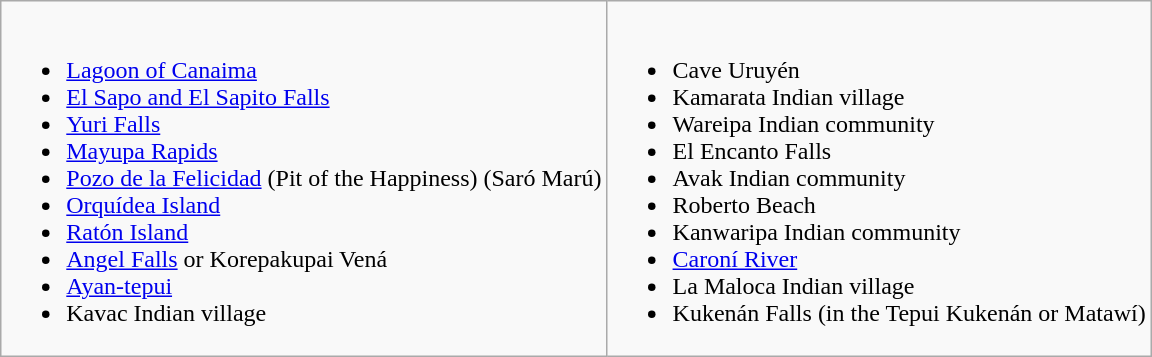<table class="wikitable">
<tr>
<td valign="top"><br><ul><li><a href='#'>Lagoon of Canaima</a></li><li><a href='#'>El Sapo and El Sapito Falls</a></li><li><a href='#'>Yuri Falls</a></li><li><a href='#'>Mayupa Rapids</a></li><li><a href='#'>Pozo de la Felicidad</a> (Pit of the Happiness) (Saró Marú)</li><li><a href='#'>Orquídea Island</a></li><li><a href='#'>Ratón Island</a></li><li><a href='#'>Angel Falls</a> or Korepakupai Vená</li><li><a href='#'>Ayan-tepui</a></li><li>Kavac Indian village</li></ul></td>
<td valign="top"><br><ul><li>Cave Uruyén</li><li>Kamarata Indian village</li><li>Wareipa Indian community</li><li>El Encanto Falls</li><li>Avak Indian community</li><li>Roberto Beach</li><li>Kanwaripa Indian community</li><li><a href='#'>Caroní River</a></li><li>La Maloca Indian village</li><li>Kukenán Falls (in the Tepui Kukenán or Matawí)</li></ul></td>
</tr>
</table>
